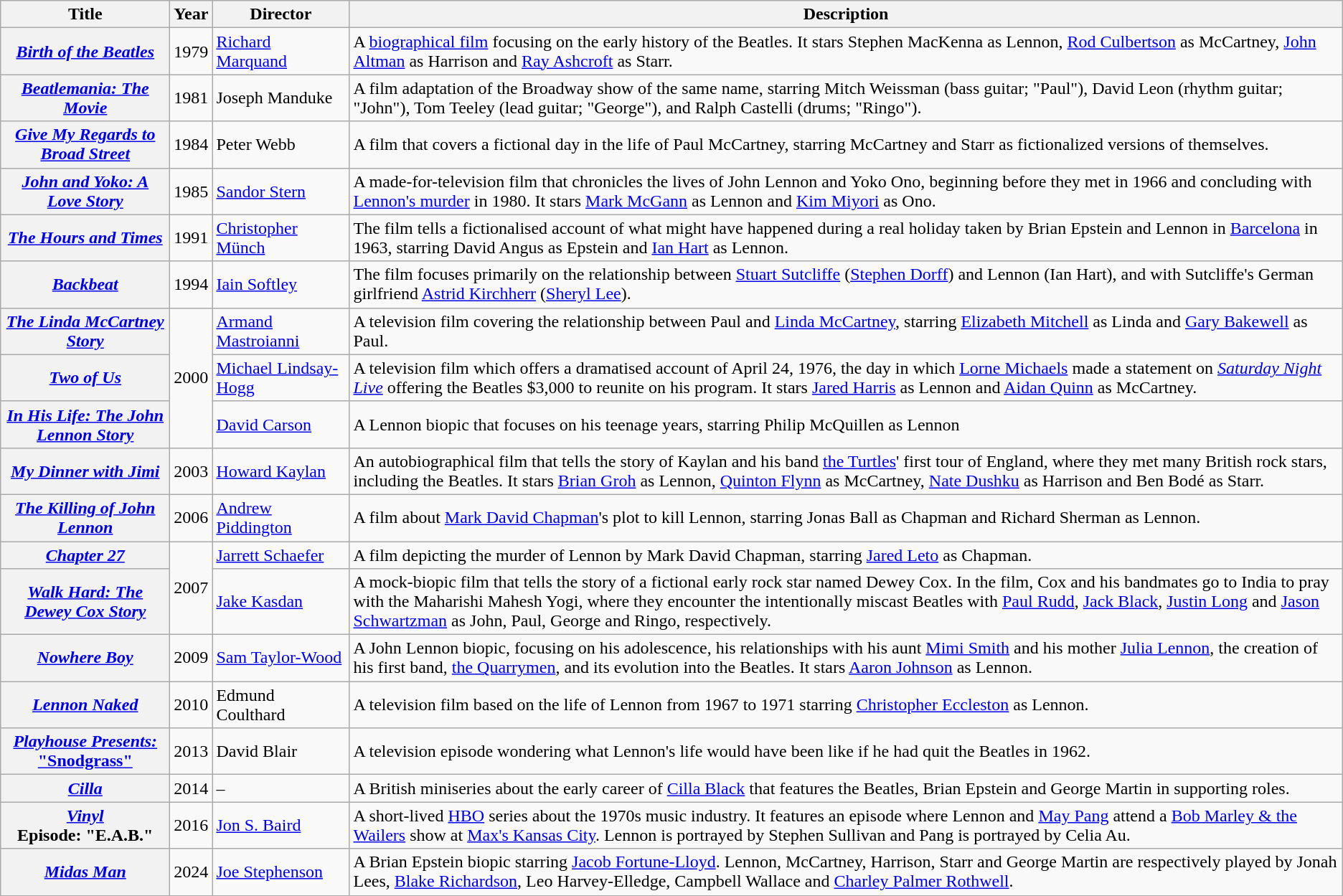<table class="wikitable plainrowheaders">
<tr>
<th scope="col" width="150em">Title</th>
<th scope="col" width="5em">Year</th>
<th scope="col" width="120em">Director</th>
<th scope="col">Description</th>
</tr>
<tr>
<th scope="row"><em><a href='#'>Birth of the Beatles</a></em></th>
<td>1979</td>
<td><a href='#'>Richard Marquand</a></td>
<td>A <a href='#'>biographical film</a> focusing on the early history of the Beatles. It stars Stephen MacKenna as Lennon, <a href='#'>Rod Culbertson</a> as McCartney, <a href='#'>John Altman</a> as Harrison and <a href='#'>Ray Ashcroft</a> as Starr.</td>
</tr>
<tr>
<th scope="row"><em><a href='#'>Beatlemania: The Movie</a></em></th>
<td>1981</td>
<td>Joseph Manduke</td>
<td>A film adaptation of the Broadway show of the same name, starring Mitch Weissman (bass guitar; "Paul"), David Leon (rhythm guitar; "John"), Tom Teeley (lead guitar; "George"), and Ralph Castelli (drums; "Ringo").</td>
</tr>
<tr>
<th scope="row"><em><a href='#'>Give My Regards to Broad Street</a></em></th>
<td>1984</td>
<td>Peter Webb</td>
<td>A film that covers a fictional day in the life of Paul McCartney, starring McCartney and Starr as  fictionalized versions of themselves.</td>
</tr>
<tr>
<th scope="row"><em><a href='#'>John and Yoko: A Love Story</a></em></th>
<td>1985</td>
<td><a href='#'>Sandor Stern</a></td>
<td>A made-for-television film that chronicles the lives of John Lennon and Yoko Ono, beginning before they met in 1966 and concluding with <a href='#'>Lennon's murder</a> in 1980. It stars <a href='#'>Mark McGann</a> as Lennon and <a href='#'>Kim Miyori</a> as Ono.</td>
</tr>
<tr>
<th scope="row"><em><a href='#'>The Hours and Times</a></em></th>
<td>1991</td>
<td><a href='#'>Christopher Münch</a></td>
<td>The film tells a fictionalised account of what might have happened during a real holiday taken by Brian Epstein and Lennon in <a href='#'>Barcelona</a> in 1963, starring David Angus as Epstein and <a href='#'>Ian Hart</a> as Lennon.</td>
</tr>
<tr>
<th scope="row"><em><a href='#'>Backbeat</a></em></th>
<td>1994</td>
<td><a href='#'>Iain Softley</a></td>
<td>The film focuses primarily on the relationship between <a href='#'>Stuart Sutcliffe</a> (<a href='#'>Stephen Dorff</a>) and Lennon (Ian Hart), and with Sutcliffe's German girlfriend <a href='#'>Astrid Kirchherr</a> (<a href='#'>Sheryl Lee</a>).</td>
</tr>
<tr>
<th scope="row"><em><a href='#'>The Linda McCartney Story</a></em></th>
<td rowspan="3">2000</td>
<td><a href='#'>Armand Mastroianni</a></td>
<td>A television film covering the relationship between Paul and <a href='#'>Linda McCartney</a>, starring <a href='#'>Elizabeth Mitchell</a> as Linda and <a href='#'>Gary Bakewell</a> as Paul.</td>
</tr>
<tr>
<th scope="row"><em><a href='#'>Two of Us</a></em></th>
<td><a href='#'>Michael Lindsay-Hogg</a></td>
<td>A television film which offers a dramatised account of April 24, 1976, the day in which <a href='#'>Lorne Michaels</a> made a statement on <em><a href='#'>Saturday Night Live</a></em> offering the Beatles $3,000 to reunite on his program. It stars <a href='#'>Jared Harris</a> as Lennon and <a href='#'>Aidan Quinn</a> as McCartney.</td>
</tr>
<tr>
<th scope="row"><em><a href='#'>In His Life: The John Lennon Story</a></em></th>
<td><a href='#'>David Carson</a></td>
<td>A Lennon biopic that focuses on his teenage years, starring Philip McQuillen as Lennon</td>
</tr>
<tr>
<th scope="row"><em><a href='#'>My Dinner with Jimi</a></em></th>
<td>2003</td>
<td><a href='#'>Howard Kaylan</a></td>
<td>An autobiographical film that tells the story of Kaylan and his band <a href='#'>the Turtles</a>' first tour of England, where they met many British rock stars, including the Beatles. It stars <a href='#'>Brian Groh</a> as Lennon, <a href='#'>Quinton Flynn</a> as McCartney, <a href='#'>Nate Dushku</a> as Harrison and Ben Bodé as Starr.</td>
</tr>
<tr>
<th scope="row"><em><a href='#'>The Killing of John Lennon</a></em></th>
<td>2006</td>
<td><a href='#'>Andrew Piddington</a></td>
<td>A film about <a href='#'>Mark David Chapman</a>'s plot to kill Lennon, starring Jonas Ball as Chapman and Richard Sherman as Lennon.</td>
</tr>
<tr>
<th scope="row"><em><a href='#'>Chapter 27</a></em></th>
<td rowspan="2">2007</td>
<td><a href='#'>Jarrett Schaefer</a></td>
<td>A film depicting the murder of Lennon by Mark David Chapman, starring <a href='#'>Jared Leto</a> as Chapman.</td>
</tr>
<tr>
<th scope="row"><em><a href='#'>Walk Hard: The Dewey Cox Story</a></em></th>
<td><a href='#'>Jake Kasdan</a></td>
<td>A mock-biopic film that tells the story of a fictional early rock star named Dewey Cox. In the film, Cox and his bandmates go to India to pray with the Maharishi Mahesh Yogi, where they encounter the intentionally miscast Beatles with <a href='#'>Paul Rudd</a>, <a href='#'>Jack Black</a>, <a href='#'>Justin Long</a> and <a href='#'>Jason Schwartzman</a> as John, Paul, George and Ringo, respectively.</td>
</tr>
<tr>
<th scope="row"><em><a href='#'>Nowhere Boy</a></em></th>
<td>2009</td>
<td><a href='#'>Sam Taylor-Wood</a></td>
<td>A John Lennon biopic, focusing on his adolescence, his relationships with his aunt <a href='#'>Mimi Smith</a> and his mother <a href='#'>Julia Lennon</a>, the creation of his first band, <a href='#'>the Quarrymen</a>, and its evolution into the Beatles. It stars <a href='#'>Aaron Johnson</a> as Lennon.</td>
</tr>
<tr>
<th scope="row"><em><a href='#'>Lennon Naked</a></em></th>
<td>2010</td>
<td>Edmund Coulthard</td>
<td>A television film based on the life of Lennon from 1967 to 1971 starring <a href='#'>Christopher Eccleston</a> as Lennon.</td>
</tr>
<tr>
<th scope="row"><a href='#'><em>Playhouse Presents:</em> "Snodgrass"</a></th>
<td>2013</td>
<td>David Blair</td>
<td>A television episode wondering what Lennon's life would have been like if he had quit the Beatles in 1962.</td>
</tr>
<tr>
<th scope="row"><em><a href='#'>Cilla</a></em></th>
<td>2014</td>
<td>–</td>
<td>A British miniseries about the early career of <a href='#'>Cilla Black</a> that features the Beatles, Brian Epstein and George Martin in supporting roles.</td>
</tr>
<tr>
<th scope="row"><em><a href='#'>Vinyl</a></em><br>Episode: "E.A.B."</th>
<td>2016</td>
<td><a href='#'>Jon S. Baird</a></td>
<td>A short-lived <a href='#'>HBO</a> series about the 1970s music industry. It features an episode where Lennon and <a href='#'>May Pang</a> attend a <a href='#'>Bob Marley & the Wailers</a> show at <a href='#'>Max's Kansas City</a>. Lennon is portrayed by Stephen Sullivan and Pang is portrayed by Celia Au.</td>
</tr>
<tr>
<th scope="row"><em><a href='#'>Midas Man</a></em></th>
<td>2024</td>
<td><a href='#'>Joe Stephenson</a></td>
<td>A Brian Epstein biopic starring <a href='#'>Jacob Fortune-Lloyd</a>. Lennon, McCartney, Harrison, Starr and George Martin are respectively played by Jonah Lees, <a href='#'>Blake Richardson</a>, Leo Harvey-Elledge, Campbell Wallace and <a href='#'>Charley Palmer Rothwell</a>.</td>
</tr>
</table>
